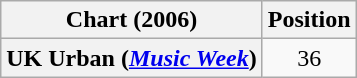<table class="wikitable plainrowheaders sortable" style="text-align:center;">
<tr>
<th scope="col">Chart (2006)</th>
<th scope="col">Position</th>
</tr>
<tr>
<th scope="row">UK Urban (<em><a href='#'>Music Week</a></em>)</th>
<td>36</td>
</tr>
</table>
